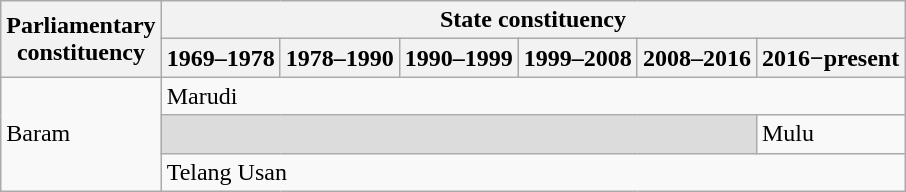<table class="wikitable">
<tr>
<th rowspan="2">Parliamentary<br>constituency</th>
<th colspan="6">State constituency</th>
</tr>
<tr>
<th>1969–1978</th>
<th>1978–1990</th>
<th>1990–1999</th>
<th>1999–2008</th>
<th>2008–2016</th>
<th>2016−present</th>
</tr>
<tr>
<td rowspan="3">Baram</td>
<td colspan="6">Marudi</td>
</tr>
<tr>
<td colspan="5" bgcolor="dcdcdc"></td>
<td>Mulu</td>
</tr>
<tr>
<td colspan="6">Telang Usan</td>
</tr>
</table>
